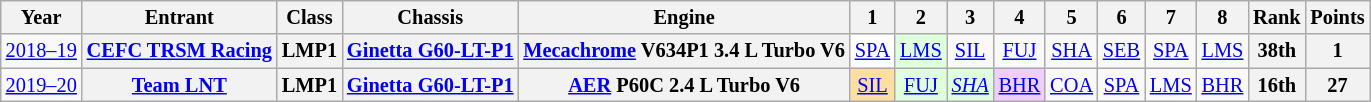<table class="wikitable" style="text-align:center; font-size:85%">
<tr>
<th>Year</th>
<th>Entrant</th>
<th>Class</th>
<th>Chassis</th>
<th>Engine</th>
<th>1</th>
<th>2</th>
<th>3</th>
<th>4</th>
<th>5</th>
<th>6</th>
<th>7</th>
<th>8</th>
<th>Rank</th>
<th>Points</th>
</tr>
<tr>
<td nowrap><a href='#'>2018–19</a></td>
<th nowrap><a href='#'>CEFC TRSM Racing</a></th>
<th>LMP1</th>
<th nowrap><a href='#'>Ginetta G60-LT-P1</a></th>
<th nowrap><a href='#'>Mecachrome</a> V634P1 3.4 L Turbo V6</th>
<td style="background:#FFFFFF;"><a href='#'>SPA</a><br></td>
<td style="background:#DFFFDF;"><a href='#'>LMS</a><br></td>
<td><a href='#'>SIL</a></td>
<td><a href='#'>FUJ</a></td>
<td><a href='#'>SHA</a></td>
<td><a href='#'>SEB</a></td>
<td><a href='#'>SPA</a></td>
<td><a href='#'>LMS</a></td>
<th>38th</th>
<th>1</th>
</tr>
<tr>
<td nowrap><a href='#'>2019–20</a></td>
<th nowrap><a href='#'>Team LNT</a></th>
<th>LMP1</th>
<th nowrap><a href='#'>Ginetta G60-LT-P1</a></th>
<th nowrap><a href='#'>AER</a> P60C 2.4 L Turbo V6</th>
<td style="background:#FFDF9F;"><a href='#'>SIL</a><br></td>
<td style="background:#DFFFDF;"><a href='#'>FUJ</a><br></td>
<td style="background:#DFFFDF;"><em><a href='#'>SHA</a></em><br></td>
<td style="background:#EFCFFF;"><a href='#'>BHR</a><br></td>
<td><a href='#'>COA</a></td>
<td><a href='#'>SPA</a></td>
<td><a href='#'>LMS</a></td>
<td><a href='#'>BHR</a></td>
<th>16th</th>
<th>27</th>
</tr>
</table>
